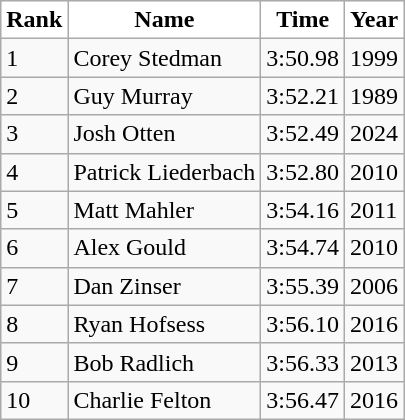<table class="wikitable">
<tr>
<th style="background:white">Rank</th>
<th style="background:white">Name</th>
<th style="background:white">Time</th>
<th style="background:white">Year</th>
</tr>
<tr>
<td>1</td>
<td>Corey Stedman</td>
<td>3:50.98</td>
<td>1999</td>
</tr>
<tr>
<td>2</td>
<td>Guy Murray</td>
<td>3:52.21</td>
<td>1989</td>
</tr>
<tr>
<td>3</td>
<td>Josh Otten</td>
<td>3:52.49</td>
<td>2024</td>
</tr>
<tr>
<td>4</td>
<td>Patrick Liederbach</td>
<td>3:52.80</td>
<td>2010</td>
</tr>
<tr>
<td>5</td>
<td>Matt Mahler</td>
<td>3:54.16</td>
<td>2011</td>
</tr>
<tr>
<td>6</td>
<td>Alex Gould</td>
<td>3:54.74</td>
<td>2010</td>
</tr>
<tr>
<td>7</td>
<td>Dan Zinser</td>
<td>3:55.39</td>
<td>2006</td>
</tr>
<tr>
<td>8</td>
<td>Ryan Hofsess</td>
<td>3:56.10</td>
<td>2016</td>
</tr>
<tr>
<td>9</td>
<td>Bob Radlich</td>
<td>3:56.33</td>
<td>2013</td>
</tr>
<tr>
<td>10</td>
<td>Charlie Felton</td>
<td>3:56.47</td>
<td>2016</td>
</tr>
</table>
